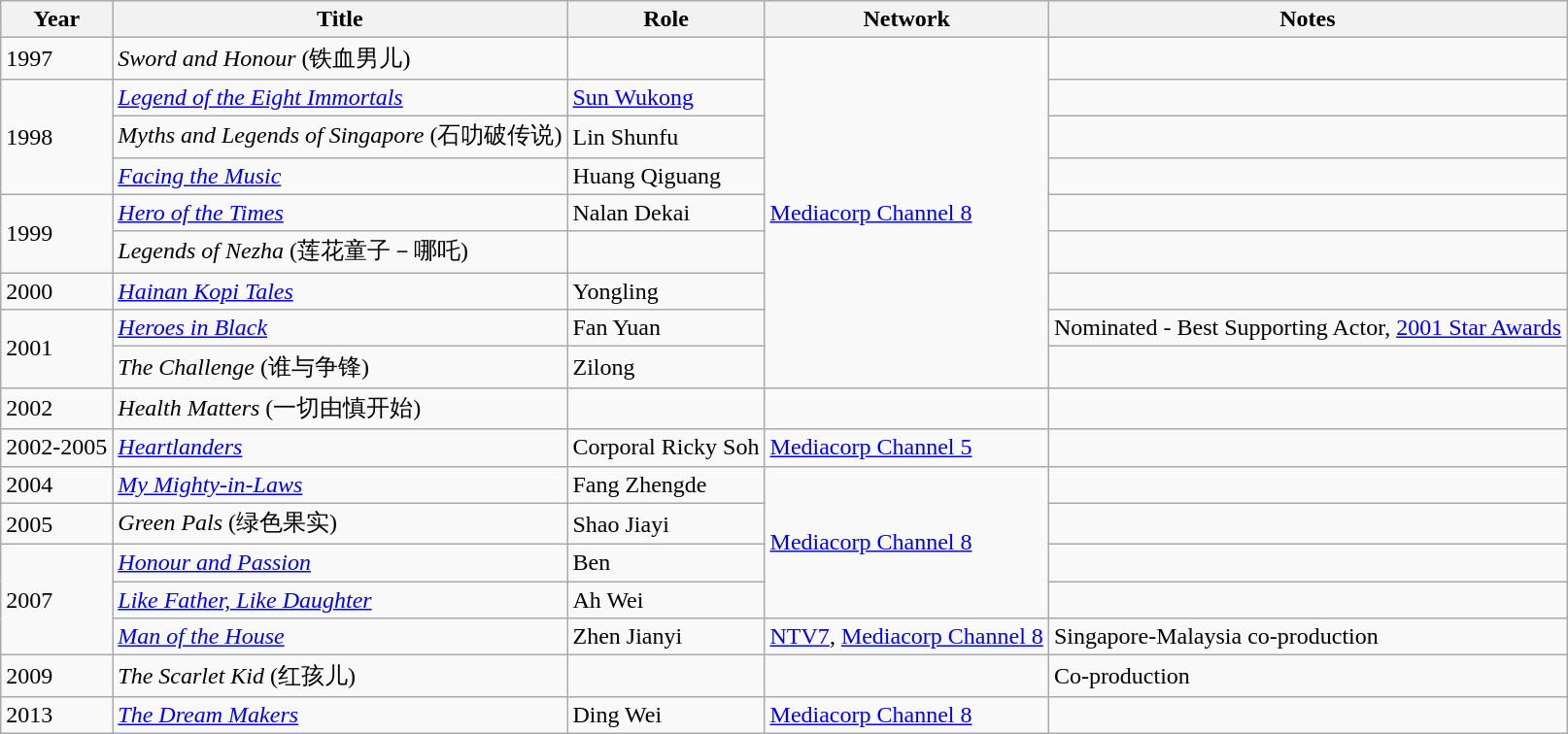<table class="wikitable sortable">
<tr>
<th>Year</th>
<th>Title</th>
<th>Role</th>
<th>Network</th>
<th class="unsortable">Notes</th>
</tr>
<tr>
<td>1997</td>
<td><em>Sword and Honour</em> (铁血男儿)</td>
<td></td>
<td rowspan="9"><a href='#'>Mediacorp Channel 8</a></td>
<td></td>
</tr>
<tr>
<td rowspan="3">1998</td>
<td><em><a href='#'>Legend of the Eight Immortals</a></em></td>
<td><a href='#'>Sun Wukong</a></td>
<td></td>
</tr>
<tr>
<td><em>Myths and Legends of Singapore</em> (石叻破传说)</td>
<td>Lin Shunfu</td>
<td></td>
</tr>
<tr>
<td><em><a href='#'>Facing the Music</a></em></td>
<td>Huang Qiguang</td>
<td></td>
</tr>
<tr>
<td rowspan="2">1999</td>
<td><em><a href='#'>Hero of the Times</a></em></td>
<td>Nalan Dekai</td>
<td></td>
</tr>
<tr>
<td><em>Legends of Nezha</em> (莲花童子－哪吒)</td>
<td></td>
<td></td>
</tr>
<tr>
<td>2000</td>
<td><em><a href='#'>Hainan Kopi Tales</a></em></td>
<td>Yongling</td>
<td></td>
</tr>
<tr>
<td rowspan="2">2001</td>
<td><em><a href='#'>Heroes in Black</a></em></td>
<td>Fan Yuan</td>
<td>Nominated - Best Supporting Actor, <a href='#'>2001 Star Awards</a></td>
</tr>
<tr>
<td><em>The Challenge</em> (谁与争锋)</td>
<td>Zilong</td>
<td></td>
</tr>
<tr>
<td>2002</td>
<td><em>Health Matters</em> (一切由慎开始)</td>
<td></td>
<td></td>
</tr>
<tr>
<td>2002-2005</td>
<td><em><a href='#'>Heartlanders</a></em></td>
<td>Corporal Ricky Soh</td>
<td><a href='#'>Mediacorp Channel 5</a></td>
<td></td>
</tr>
<tr>
<td>2004</td>
<td><em><a href='#'>My Mighty-in-Laws</a></em></td>
<td>Fang Zhengde</td>
<td rowspan="4"><a href='#'>Mediacorp Channel 8</a></td>
<td></td>
</tr>
<tr>
<td>2005</td>
<td><em>Green Pals</em> (绿色果实)</td>
<td>Shao Jiayi</td>
<td></td>
</tr>
<tr>
<td rowspan="3">2007</td>
<td><em><a href='#'>Honour and Passion</a></em></td>
<td>Ben</td>
<td></td>
</tr>
<tr>
<td><em><a href='#'>Like Father, Like Daughter</a></em></td>
<td>Ah Wei</td>
<td></td>
</tr>
<tr>
<td><em><a href='#'>Man of the House</a></em></td>
<td>Zhen Jianyi</td>
<td><a href='#'>NTV7</a>, <a href='#'>Mediacorp Channel 8</a></td>
<td>Singapore-Malaysia co-production</td>
</tr>
<tr>
<td>2009</td>
<td><em>The Scarlet Kid</em> (红孩儿)</td>
<td></td>
<td></td>
<td>Co-production</td>
</tr>
<tr>
<td>2013</td>
<td><em><a href='#'>The Dream Makers</a></em></td>
<td>Ding Wei</td>
<td><a href='#'>Mediacorp Channel 8</a></td>
</tr>
</table>
